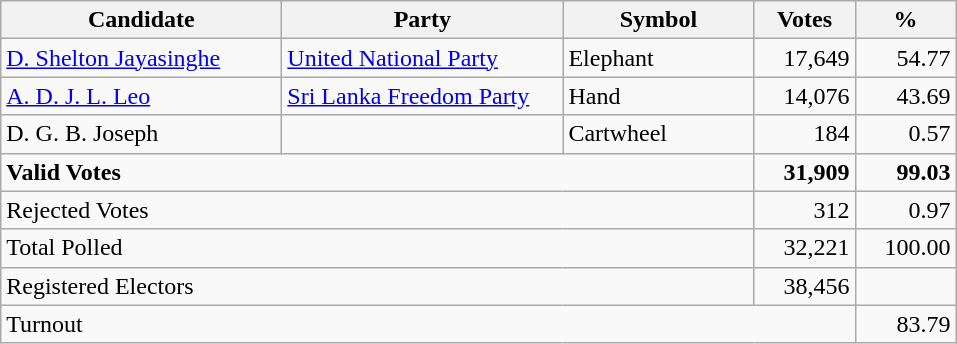<table class="wikitable" border="1" style="text-align:right;">
<tr>
<th align=left width="180">Candidate</th>
<th align=left width="180">Party</th>
<th align=left width="120">Symbol</th>
<th align=left width="60">Votes</th>
<th align=left width="60">%</th>
</tr>
<tr>
<td align=left><a href='#'>D. Shelton Jayasinghe</a></td>
<td align=left><a href='#'>United National Party</a></td>
<td align=left>Elephant</td>
<td>17,649</td>
<td>54.77</td>
</tr>
<tr>
<td align=left><a href='#'>A. D. J. L. Leo</a></td>
<td align=left><a href='#'>Sri Lanka Freedom Party</a></td>
<td align=left>Hand</td>
<td>14,076</td>
<td>43.69</td>
</tr>
<tr>
<td align=left>D. G. B. Joseph</td>
<td align=left></td>
<td align=left>Cartwheel</td>
<td>184</td>
<td>0.57</td>
</tr>
<tr>
<td align=left colspan=3><strong>Valid Votes</strong></td>
<td><strong>31,909</strong></td>
<td><strong>99.03</strong></td>
</tr>
<tr>
<td align=left colspan=3>Rejected Votes</td>
<td>312</td>
<td>0.97</td>
</tr>
<tr>
<td align=left colspan=3>Total Polled</td>
<td>32,221</td>
<td>100.00</td>
</tr>
<tr>
<td align=left colspan=3>Registered Electors</td>
<td>38,456</td>
<td></td>
</tr>
<tr>
<td align=left colspan=4>Turnout</td>
<td>83.79</td>
</tr>
</table>
